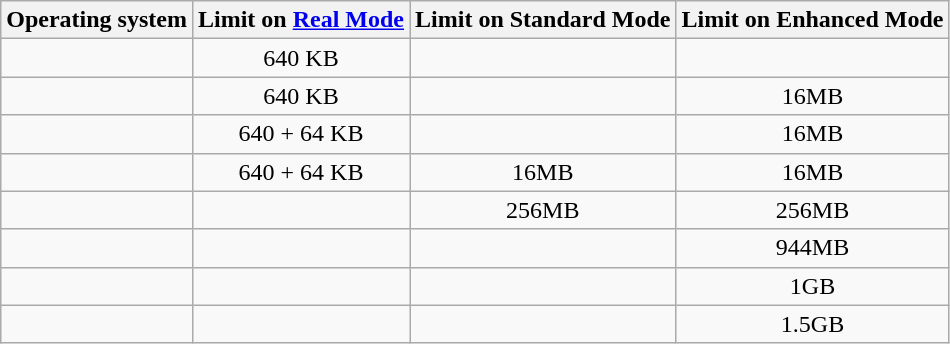<table class="wikitable sortable" style=text-align:center>
<tr>
<th>Operating system</th>
<th>Limit on <a href='#'>Real Mode</a></th>
<th>Limit on Standard Mode</th>
<th>Limit on Enhanced Mode</th>
</tr>
<tr>
<td></td>
<td>640 KB</td>
<td></td>
<td></td>
</tr>
<tr>
<td></td>
<td>640 KB</td>
<td></td>
<td>16MB</td>
</tr>
<tr>
<td></td>
<td>640 + 64 KB</td>
<td></td>
<td>16MB</td>
</tr>
<tr>
<td></td>
<td>640 + 64 KB</td>
<td>16MB</td>
<td>16MB</td>
</tr>
<tr>
<td></td>
<td></td>
<td>256MB</td>
<td>256MB</td>
</tr>
<tr>
<td></td>
<td></td>
<td></td>
<td>944MB</td>
</tr>
<tr>
<td></td>
<td></td>
<td></td>
<td>1GB</td>
</tr>
<tr>
<td></td>
<td></td>
<td></td>
<td>1.5GB</td>
</tr>
</table>
